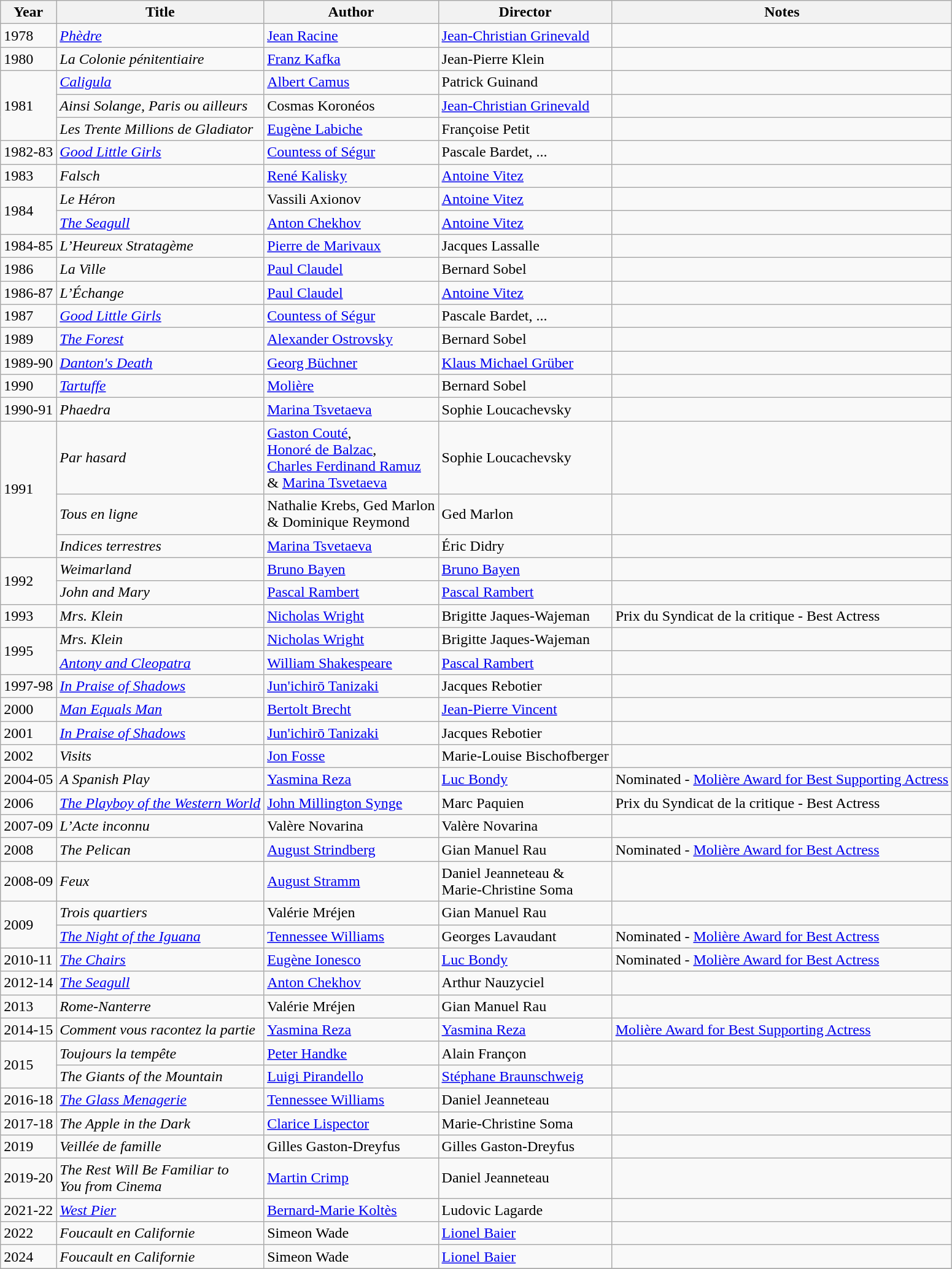<table class="wikitable">
<tr>
<th>Year</th>
<th>Title</th>
<th>Author</th>
<th>Director</th>
<th>Notes</th>
</tr>
<tr>
<td>1978</td>
<td><em><a href='#'>Phèdre</a></em></td>
<td><a href='#'>Jean Racine</a></td>
<td><a href='#'>Jean-Christian Grinevald</a></td>
<td></td>
</tr>
<tr>
<td>1980</td>
<td><em>La Colonie pénitentiaire</em></td>
<td><a href='#'>Franz Kafka</a></td>
<td>Jean-Pierre Klein</td>
<td></td>
</tr>
<tr>
<td rowspan=3>1981</td>
<td><em><a href='#'>Caligula</a></em></td>
<td><a href='#'>Albert Camus</a></td>
<td>Patrick Guinand</td>
<td></td>
</tr>
<tr>
<td><em>Ainsi Solange, Paris ou ailleurs</em></td>
<td>Cosmas Koronéos</td>
<td><a href='#'>Jean-Christian Grinevald</a></td>
<td></td>
</tr>
<tr>
<td><em>Les Trente Millions de Gladiator</em></td>
<td><a href='#'>Eugène Labiche</a></td>
<td>Françoise Petit</td>
<td></td>
</tr>
<tr>
<td>1982-83</td>
<td><em><a href='#'>Good Little Girls</a></em></td>
<td><a href='#'>Countess of Ségur</a></td>
<td>Pascale Bardet, ...</td>
<td></td>
</tr>
<tr>
<td>1983</td>
<td><em>Falsch</em></td>
<td><a href='#'>René Kalisky</a></td>
<td><a href='#'>Antoine Vitez</a></td>
<td></td>
</tr>
<tr>
<td rowspan=2>1984</td>
<td><em>Le Héron</em></td>
<td>Vassili Axionov</td>
<td><a href='#'>Antoine Vitez</a></td>
<td></td>
</tr>
<tr>
<td><em><a href='#'>The Seagull</a></em></td>
<td><a href='#'>Anton Chekhov</a></td>
<td><a href='#'>Antoine Vitez</a></td>
<td></td>
</tr>
<tr>
<td>1984-85</td>
<td><em>L’Heureux Stratagème</em></td>
<td><a href='#'>Pierre de Marivaux</a></td>
<td>Jacques Lassalle</td>
<td></td>
</tr>
<tr>
<td>1986</td>
<td><em>La Ville</em></td>
<td><a href='#'>Paul Claudel</a></td>
<td>Bernard Sobel</td>
<td></td>
</tr>
<tr>
<td>1986-87</td>
<td><em>L’Échange</em></td>
<td><a href='#'>Paul Claudel</a></td>
<td><a href='#'>Antoine Vitez</a></td>
<td></td>
</tr>
<tr>
<td>1987</td>
<td><em><a href='#'>Good Little Girls</a></em></td>
<td><a href='#'>Countess of Ségur</a></td>
<td>Pascale Bardet, ...</td>
<td></td>
</tr>
<tr>
<td>1989</td>
<td><em><a href='#'>The Forest</a></em></td>
<td><a href='#'>Alexander Ostrovsky</a></td>
<td>Bernard Sobel</td>
<td></td>
</tr>
<tr>
<td>1989-90</td>
<td><em><a href='#'>Danton's Death</a></em></td>
<td><a href='#'>Georg Büchner</a></td>
<td><a href='#'>Klaus Michael Grüber</a></td>
<td></td>
</tr>
<tr>
<td>1990</td>
<td><em><a href='#'>Tartuffe</a></em></td>
<td><a href='#'>Molière</a></td>
<td>Bernard Sobel</td>
<td></td>
</tr>
<tr>
<td>1990-91</td>
<td><em>Phaedra</em></td>
<td><a href='#'>Marina Tsvetaeva</a></td>
<td>Sophie Loucachevsky</td>
<td></td>
</tr>
<tr>
<td rowspan=3>1991</td>
<td><em>Par hasard</em></td>
<td><a href='#'>Gaston Couté</a>, <br><a href='#'>Honoré de Balzac</a>,<br> <a href='#'>Charles Ferdinand Ramuz</a> <br>& <a href='#'>Marina Tsvetaeva</a></td>
<td>Sophie Loucachevsky</td>
<td></td>
</tr>
<tr>
<td><em>Tous en ligne</em></td>
<td>Nathalie Krebs, Ged Marlon<br> & Dominique Reymond</td>
<td>Ged Marlon</td>
<td></td>
</tr>
<tr>
<td><em>Indices terrestres</em></td>
<td><a href='#'>Marina Tsvetaeva</a></td>
<td>Éric Didry</td>
<td></td>
</tr>
<tr>
<td rowspan=2>1992</td>
<td><em>Weimarland</em></td>
<td><a href='#'>Bruno Bayen</a></td>
<td><a href='#'>Bruno Bayen</a></td>
<td></td>
</tr>
<tr>
<td><em>John and Mary</em></td>
<td><a href='#'>Pascal Rambert</a></td>
<td><a href='#'>Pascal Rambert</a></td>
<td></td>
</tr>
<tr>
<td>1993</td>
<td><em>Mrs. Klein</em></td>
<td><a href='#'>Nicholas Wright</a></td>
<td>Brigitte Jaques-Wajeman</td>
<td>Prix du Syndicat de la critique - Best Actress</td>
</tr>
<tr>
<td rowspan=2>1995</td>
<td><em>Mrs. Klein</em></td>
<td><a href='#'>Nicholas Wright</a></td>
<td>Brigitte Jaques-Wajeman</td>
<td></td>
</tr>
<tr>
<td><em><a href='#'>Antony and Cleopatra</a></em></td>
<td><a href='#'>William Shakespeare</a></td>
<td><a href='#'>Pascal Rambert</a></td>
<td></td>
</tr>
<tr>
<td>1997-98</td>
<td><em><a href='#'>In Praise of Shadows</a></em></td>
<td><a href='#'>Jun'ichirō Tanizaki</a></td>
<td>Jacques Rebotier</td>
<td></td>
</tr>
<tr>
<td>2000</td>
<td><em><a href='#'>Man Equals Man</a></em></td>
<td><a href='#'>Bertolt Brecht</a></td>
<td><a href='#'>Jean-Pierre Vincent</a></td>
<td></td>
</tr>
<tr>
<td>2001</td>
<td><em><a href='#'>In Praise of Shadows</a></em></td>
<td><a href='#'>Jun'ichirō Tanizaki</a></td>
<td>Jacques Rebotier</td>
<td></td>
</tr>
<tr>
<td>2002</td>
<td><em>Visits</em></td>
<td><a href='#'>Jon Fosse</a></td>
<td>Marie-Louise Bischofberger</td>
<td></td>
</tr>
<tr>
<td>2004-05</td>
<td><em>A Spanish Play</em></td>
<td><a href='#'>Yasmina Reza</a></td>
<td><a href='#'>Luc Bondy</a></td>
<td>Nominated - <a href='#'>Molière Award for Best Supporting Actress</a></td>
</tr>
<tr>
<td>2006</td>
<td><em><a href='#'>The Playboy of the Western World</a></em></td>
<td><a href='#'>John Millington Synge</a></td>
<td>Marc Paquien</td>
<td>Prix du Syndicat de la critique - Best Actress</td>
</tr>
<tr>
<td>2007-09</td>
<td><em>L’Acte inconnu</em></td>
<td>Valère Novarina</td>
<td>Valère Novarina</td>
<td></td>
</tr>
<tr>
<td>2008</td>
<td><em>The Pelican</em></td>
<td><a href='#'>August Strindberg</a></td>
<td>Gian Manuel Rau</td>
<td>Nominated - <a href='#'>Molière Award for Best Actress</a></td>
</tr>
<tr>
<td>2008-09</td>
<td><em>Feux</em></td>
<td><a href='#'>August Stramm</a></td>
<td>Daniel Jeanneteau &<br>Marie-Christine Soma</td>
<td></td>
</tr>
<tr>
<td rowspan=2>2009</td>
<td><em>Trois quartiers</em></td>
<td>Valérie Mréjen</td>
<td>Gian Manuel Rau</td>
<td></td>
</tr>
<tr>
<td><em><a href='#'>The Night of the Iguana</a></em></td>
<td><a href='#'>Tennessee Williams</a></td>
<td>Georges Lavaudant</td>
<td>Nominated - <a href='#'>Molière Award for Best Actress</a></td>
</tr>
<tr>
<td>2010-11</td>
<td><em><a href='#'>The Chairs</a></em></td>
<td><a href='#'>Eugène Ionesco</a></td>
<td><a href='#'>Luc Bondy</a></td>
<td>Nominated - <a href='#'>Molière Award for Best Actress</a></td>
</tr>
<tr>
<td>2012-14</td>
<td><em><a href='#'>The Seagull</a></em></td>
<td><a href='#'>Anton Chekhov</a></td>
<td>Arthur Nauzyciel</td>
<td></td>
</tr>
<tr>
<td>2013</td>
<td><em>Rome-Nanterre</em></td>
<td>Valérie Mréjen</td>
<td>Gian Manuel Rau</td>
<td></td>
</tr>
<tr>
<td>2014-15</td>
<td><em>Comment vous racontez la partie</em></td>
<td><a href='#'>Yasmina Reza</a></td>
<td><a href='#'>Yasmina Reza</a></td>
<td><a href='#'>Molière Award for Best Supporting Actress</a></td>
</tr>
<tr>
<td rowspan=2>2015</td>
<td><em>Toujours la tempête</em></td>
<td><a href='#'>Peter Handke</a></td>
<td>Alain Françon</td>
<td></td>
</tr>
<tr>
<td><em>The Giants of the Mountain</em></td>
<td><a href='#'>Luigi Pirandello</a></td>
<td><a href='#'>Stéphane Braunschweig</a></td>
<td></td>
</tr>
<tr>
<td>2016-18</td>
<td><em><a href='#'>The Glass Menagerie</a></em></td>
<td><a href='#'>Tennessee Williams</a></td>
<td>Daniel Jeanneteau</td>
<td></td>
</tr>
<tr>
<td>2017-18</td>
<td><em>The Apple in the Dark</em></td>
<td><a href='#'>Clarice Lispector</a></td>
<td>Marie-Christine Soma</td>
<td></td>
</tr>
<tr>
<td>2019</td>
<td><em>Veillée de famille</em></td>
<td>Gilles Gaston-Dreyfus</td>
<td>Gilles Gaston-Dreyfus</td>
<td></td>
</tr>
<tr>
<td>2019-20</td>
<td><em>The Rest Will Be Familiar to <br>You from Cinema</em></td>
<td><a href='#'>Martin Crimp</a></td>
<td>Daniel Jeanneteau</td>
<td></td>
</tr>
<tr>
<td>2021-22</td>
<td><em><a href='#'>West Pier</a></em></td>
<td><a href='#'>Bernard-Marie Koltès</a></td>
<td>Ludovic Lagarde</td>
<td></td>
</tr>
<tr>
<td>2022</td>
<td><em>Foucault en Californie</em></td>
<td>Simeon Wade</td>
<td><a href='#'>Lionel Baier</a></td>
<td></td>
</tr>
<tr>
<td>2024</td>
<td><em>Foucault en Californie</em></td>
<td>Simeon Wade</td>
<td><a href='#'>Lionel Baier</a></td>
<td></td>
</tr>
<tr>
</tr>
</table>
